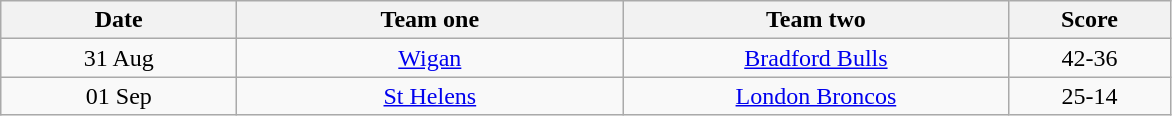<table class="wikitable" style="text-align: center">
<tr>
<th width=150>Date</th>
<th width=250>Team one</th>
<th width=250>Team two</th>
<th width=100>Score</th>
</tr>
<tr>
<td>31 Aug</td>
<td><a href='#'>Wigan</a></td>
<td><a href='#'>Bradford Bulls</a></td>
<td>42-36</td>
</tr>
<tr>
<td>01 Sep</td>
<td><a href='#'>St Helens</a></td>
<td><a href='#'>London Broncos</a></td>
<td>25-14</td>
</tr>
</table>
